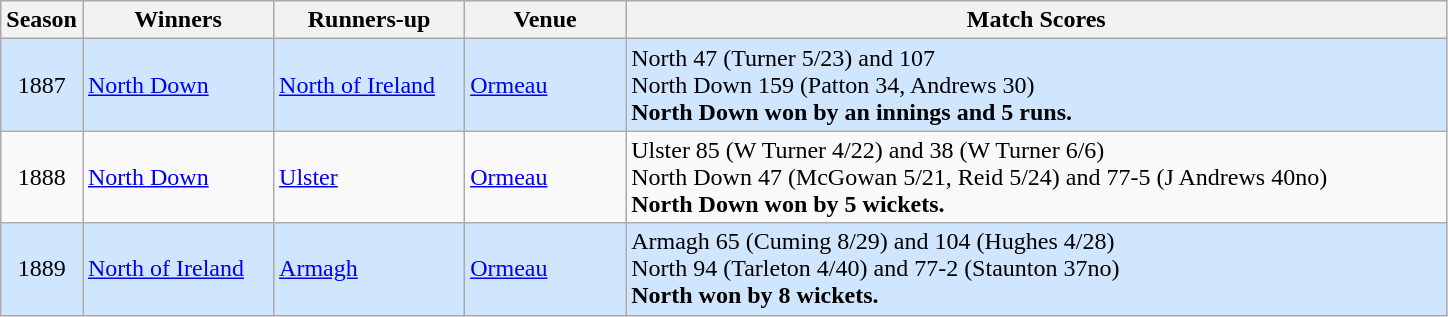<table class="wikitable">
<tr>
<th>Season</th>
<th width="120">Winners</th>
<th width="120">Runners-up</th>
<th width="100">Venue</th>
<th width="540">Match Scores</th>
</tr>
<tr style="background: #D0E6FF;">
<td align="center">1887</td>
<td><a href='#'>North Down</a></td>
<td><a href='#'>North of Ireland</a></td>
<td><a href='#'>Ormeau</a></td>
<td>North 47 (Turner 5/23) and 107<br>North Down 159 (Patton 34, Andrews 30)<br><strong>North Down won by an innings and 5 runs.</strong></td>
</tr>
<tr>
<td align="center">1888</td>
<td><a href='#'>North Down</a></td>
<td><a href='#'>Ulster</a></td>
<td><a href='#'>Ormeau</a></td>
<td>Ulster 85 (W Turner 4/22) and 38 (W Turner 6/6)<br>North Down 47 (McGowan 5/21, Reid 5/24) and 77-5 (J Andrews 40no)<br><strong>North Down won by 5 wickets.</strong></td>
</tr>
<tr style="background: #D0E6FF;">
<td align="center">1889</td>
<td><a href='#'>North of Ireland</a></td>
<td><a href='#'>Armagh</a></td>
<td><a href='#'>Ormeau</a></td>
<td>Armagh 65 (Cuming 8/29) and 104 (Hughes 4/28)<br>North 94 (Tarleton 4/40) and 77-2 (Staunton 37no)<br><strong>North won by 8 wickets.</strong></td>
</tr>
</table>
